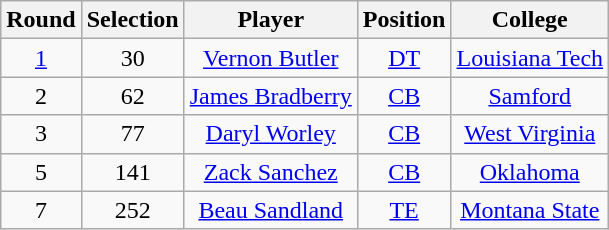<table class="wikitable" style="text-align:center;">
<tr>
<th>Round</th>
<th>Selection</th>
<th>Player</th>
<th>Position</th>
<th>College</th>
</tr>
<tr>
<td><a href='#'>1</a></td>
<td>30</td>
<td><a href='#'>Vernon Butler</a></td>
<td><a href='#'>DT</a></td>
<td><a href='#'>Louisiana Tech</a></td>
</tr>
<tr>
<td>2</td>
<td>62</td>
<td><a href='#'>James Bradberry</a></td>
<td><a href='#'>CB</a></td>
<td><a href='#'>Samford</a></td>
</tr>
<tr>
<td>3</td>
<td>77</td>
<td><a href='#'>Daryl Worley</a></td>
<td><a href='#'>CB</a></td>
<td><a href='#'>West Virginia</a></td>
</tr>
<tr>
<td>5</td>
<td>141</td>
<td><a href='#'>Zack Sanchez</a></td>
<td><a href='#'>CB</a></td>
<td><a href='#'>Oklahoma</a></td>
</tr>
<tr>
<td>7</td>
<td>252</td>
<td><a href='#'>Beau Sandland</a></td>
<td><a href='#'>TE</a></td>
<td><a href='#'>Montana State</a></td>
</tr>
</table>
